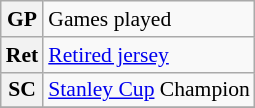<table class="wikitable" style="font-size:90%;">
<tr>
<th>GP</th>
<td>Games played</td>
</tr>
<tr>
<th>Ret</th>
<td><a href='#'>Retired jersey</a></td>
</tr>
<tr>
<th>SC</th>
<td><a href='#'>Stanley Cup</a> Champion</td>
</tr>
<tr>
</tr>
</table>
